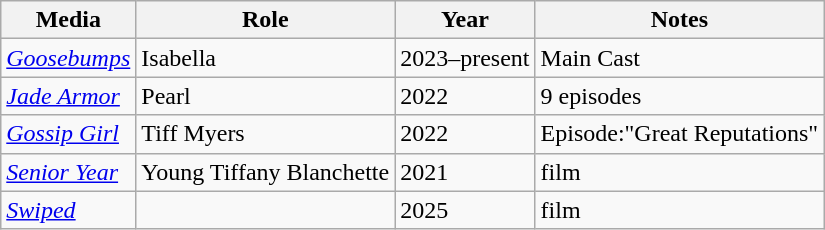<table class="wikitable">
<tr>
<th>Media</th>
<th>Role</th>
<th>Year</th>
<th>Notes</th>
</tr>
<tr>
<td><em><a href='#'>Goosebumps</a></em></td>
<td>Isabella</td>
<td>2023–present</td>
<td>Main Cast</td>
</tr>
<tr>
<td><em><a href='#'>Jade Armor</a></em></td>
<td>Pearl</td>
<td>2022</td>
<td>9 episodes</td>
</tr>
<tr>
<td><em><a href='#'>Gossip Girl</a></em></td>
<td>Tiff Myers</td>
<td>2022</td>
<td>Episode:"Great Reputations"</td>
</tr>
<tr>
<td><em><a href='#'>Senior Year</a></em></td>
<td>Young Tiffany Blanchette</td>
<td>2021</td>
<td>film</td>
</tr>
<tr>
<td><em><a href='#'>Swiped</a></em></td>
<td></td>
<td>2025</td>
<td>film</td>
</tr>
</table>
